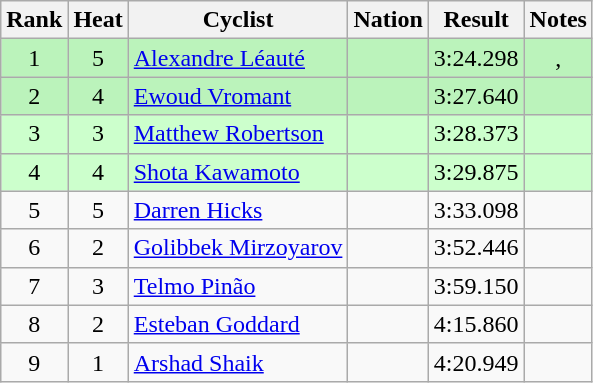<table class="wikitable sortable" style="text-align:center">
<tr>
<th>Rank</th>
<th>Heat</th>
<th>Cyclist</th>
<th>Nation</th>
<th>Result</th>
<th>Notes</th>
</tr>
<tr bgcolor=bbf3bb>
<td>1</td>
<td>5</td>
<td align=left><a href='#'>Alexandre Léauté</a></td>
<td align=left></td>
<td>3:24.298</td>
<td>, </td>
</tr>
<tr bgcolor=bbf3bb>
<td>2</td>
<td>4</td>
<td align=left><a href='#'>Ewoud Vromant</a></td>
<td align=left></td>
<td>3:27.640</td>
<td></td>
</tr>
<tr bgcolor=ccffcc>
<td>3</td>
<td>3</td>
<td align=left><a href='#'>Matthew Robertson</a></td>
<td align=left></td>
<td>3:28.373</td>
<td></td>
</tr>
<tr bgcolor=ccffcc>
<td>4</td>
<td>4</td>
<td align=left><a href='#'>Shota Kawamoto</a></td>
<td align=left></td>
<td>3:29.875</td>
<td></td>
</tr>
<tr>
<td>5</td>
<td>5</td>
<td align=left><a href='#'>Darren Hicks</a></td>
<td align=left></td>
<td>3:33.098</td>
<td></td>
</tr>
<tr>
<td>6</td>
<td>2</td>
<td align=left><a href='#'>Golibbek Mirzoyarov</a></td>
<td align=left></td>
<td>3:52.446</td>
<td></td>
</tr>
<tr>
<td>7</td>
<td>3</td>
<td align=left><a href='#'>Telmo Pinão</a></td>
<td align=left></td>
<td>3:59.150</td>
<td></td>
</tr>
<tr>
<td>8</td>
<td>2</td>
<td align=left><a href='#'>Esteban Goddard</a></td>
<td align=left></td>
<td>4:15.860</td>
<td></td>
</tr>
<tr>
<td>9</td>
<td>1</td>
<td align=left><a href='#'>Arshad Shaik</a></td>
<td align=left></td>
<td>4:20.949</td>
<td></td>
</tr>
</table>
